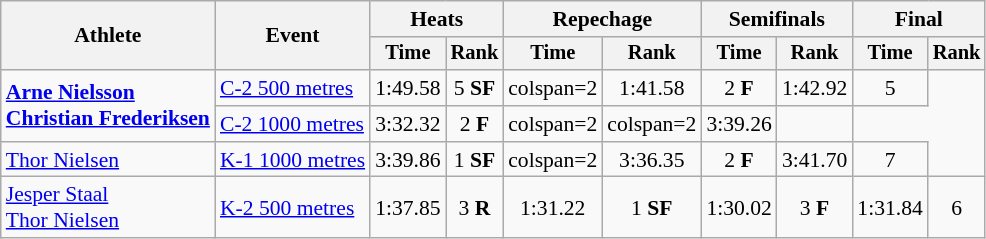<table class=wikitable style="font-size:90%">
<tr>
<th rowspan="2">Athlete</th>
<th rowspan="2">Event</th>
<th colspan=2>Heats</th>
<th colspan=2>Repechage</th>
<th colspan=2>Semifinals</th>
<th colspan=2>Final</th>
</tr>
<tr style="font-size:95%">
<th>Time</th>
<th>Rank</th>
<th>Time</th>
<th>Rank</th>
<th>Time</th>
<th>Rank</th>
<th>Time</th>
<th>Rank</th>
</tr>
<tr align=center>
<td align=left rowspan=2><strong><a href='#'>Arne Nielsson</a><br><a href='#'>Christian Frederiksen</a></strong></td>
<td align=left><a href='#'>C-2 500 metres</a></td>
<td>1:49.58</td>
<td>5 <strong>SF</strong></td>
<td>colspan=2</td>
<td>1:41.58</td>
<td>2 <strong>F</strong></td>
<td>1:42.92</td>
<td>5</td>
</tr>
<tr align=center>
<td align=left><a href='#'>C-2 1000 metres</a></td>
<td>3:32.32</td>
<td>2 <strong>F</strong></td>
<td>colspan=2</td>
<td>colspan=2</td>
<td>3:39.26</td>
<td></td>
</tr>
<tr align=center>
<td align=left><a href='#'>Thor Nielsen</a></td>
<td align=left><a href='#'>K-1 1000 metres</a></td>
<td>3:39.86</td>
<td>1 <strong>SF</strong></td>
<td>colspan=2</td>
<td>3:36.35</td>
<td>2 <strong>F</strong></td>
<td>3:41.70</td>
<td>7</td>
</tr>
<tr align=center>
<td align=left><a href='#'>Jesper Staal</a><br><a href='#'>Thor Nielsen</a></td>
<td align=left><a href='#'>K-2 500 metres</a></td>
<td>1:37.85</td>
<td>3 <strong>R</strong></td>
<td>1:31.22</td>
<td>1 <strong>SF</strong></td>
<td>1:30.02</td>
<td>3 <strong>F</strong></td>
<td>1:31.84</td>
<td>6</td>
</tr>
</table>
